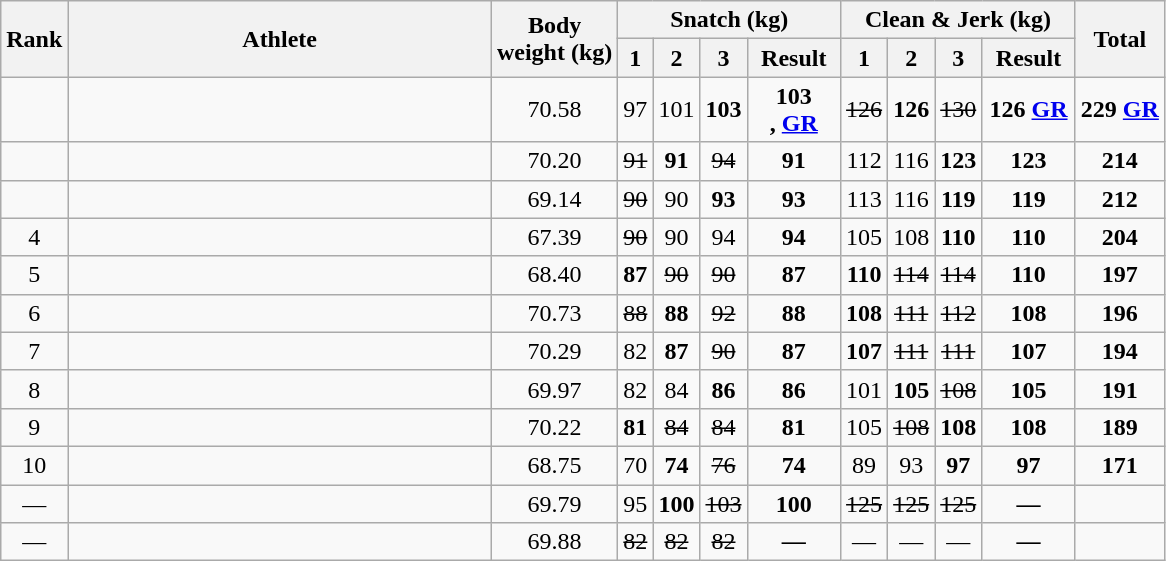<table class = "wikitable sortable" style="text-align:center;">
<tr>
<th rowspan=2>Rank</th>
<th rowspan=2 width=275>Athlete</th>
<th rowspan=2>Body<br>weight (kg)</th>
<th colspan=4>Snatch (kg)</th>
<th colspan=4>Clean & Jerk (kg)</th>
<th rowspan=2>Total</th>
</tr>
<tr>
<th class="unsortable">1</th>
<th class="unsortable">2</th>
<th class="unsortable">3</th>
<th width=55>Result</th>
<th class="unsortable">1</th>
<th class="unsortable">2</th>
<th class="unsortable">3</th>
<th width=55>Result</th>
</tr>
<tr>
<td></td>
<td align=left></td>
<td>70.58</td>
<td>97</td>
<td>101</td>
<td><strong>103</strong></td>
<td><strong>103 <br>, <a href='#'>GR</a><br></strong></td>
<td><s>126</s></td>
<td><strong>126</strong></td>
<td><s>130</s></td>
<td><strong>126 <a href='#'>GR</a></strong></td>
<td><strong>229 <a href='#'>GR</a></strong></td>
</tr>
<tr>
<td></td>
<td align=left></td>
<td>70.20</td>
<td><s>91</s></td>
<td><strong>91</strong></td>
<td><s>94</s></td>
<td><strong>91</strong></td>
<td>112</td>
<td>116</td>
<td><strong>123</strong></td>
<td><strong>123</strong></td>
<td><strong>214</strong></td>
</tr>
<tr>
<td></td>
<td align=left></td>
<td>69.14</td>
<td><s>90</s></td>
<td>90</td>
<td><strong>93</strong></td>
<td><strong>93</strong></td>
<td>113</td>
<td>116</td>
<td><strong>119</strong></td>
<td><strong>119</strong></td>
<td><strong>212</strong></td>
</tr>
<tr>
<td>4</td>
<td align=left></td>
<td>67.39</td>
<td><s>90</s></td>
<td>90</td>
<td>94</td>
<td><strong>94</strong></td>
<td>105</td>
<td>108</td>
<td><strong>110</strong></td>
<td><strong>110</strong></td>
<td><strong>204</strong></td>
</tr>
<tr>
<td>5</td>
<td align=left></td>
<td>68.40</td>
<td><strong>87</strong></td>
<td><s>90</s></td>
<td><s>90</s></td>
<td><strong>87</strong></td>
<td><strong>110</strong></td>
<td><s>114</s></td>
<td><s>114</s></td>
<td><strong>110</strong></td>
<td><strong>197</strong></td>
</tr>
<tr>
<td>6</td>
<td align=left></td>
<td>70.73</td>
<td><s>88</s></td>
<td><strong>88</strong></td>
<td><s>92</s></td>
<td><strong>88</strong></td>
<td><strong>108</strong></td>
<td><s>111</s></td>
<td><s>112</s></td>
<td><strong>108</strong></td>
<td><strong>196</strong></td>
</tr>
<tr>
<td>7</td>
<td align=left></td>
<td>70.29</td>
<td>82</td>
<td><strong>87</strong></td>
<td><s>90</s></td>
<td><strong>87</strong></td>
<td><strong>107</strong></td>
<td><s>111</s></td>
<td><s>111</s></td>
<td><strong>107</strong></td>
<td><strong>194</strong></td>
</tr>
<tr>
<td>8</td>
<td align=left></td>
<td>69.97</td>
<td>82</td>
<td>84</td>
<td><strong>86</strong></td>
<td><strong>86</strong></td>
<td>101</td>
<td><strong>105</strong></td>
<td><s>108</s></td>
<td><strong>105</strong></td>
<td><strong>191</strong></td>
</tr>
<tr>
<td>9</td>
<td align=left></td>
<td>70.22</td>
<td><strong>81</strong></td>
<td><s>84</s></td>
<td><s>84</s></td>
<td><strong>81</strong></td>
<td>105</td>
<td><s>108</s></td>
<td><strong>108</strong></td>
<td><strong>108</strong></td>
<td><strong>189</strong></td>
</tr>
<tr>
<td>10</td>
<td align=left></td>
<td>68.75</td>
<td>70</td>
<td><strong>74</strong></td>
<td><s>76</s></td>
<td><strong>74</strong></td>
<td>89</td>
<td>93</td>
<td><strong>97</strong></td>
<td><strong>97</strong></td>
<td><strong>171</strong></td>
</tr>
<tr>
<td>—</td>
<td align=left></td>
<td>69.79</td>
<td>95</td>
<td><strong>100</strong></td>
<td><s>103</s></td>
<td><strong>100</strong></td>
<td><s>125</s></td>
<td><s>125</s></td>
<td><s>125</s></td>
<td><strong>—</strong></td>
<td><strong></strong></td>
</tr>
<tr>
<td>—</td>
<td align=left></td>
<td>69.88</td>
<td><s>82</s></td>
<td><s>82</s></td>
<td><s>82</s></td>
<td><strong>—</strong></td>
<td>—</td>
<td>—</td>
<td>—</td>
<td><strong>—</strong></td>
<td><strong></strong></td>
</tr>
</table>
